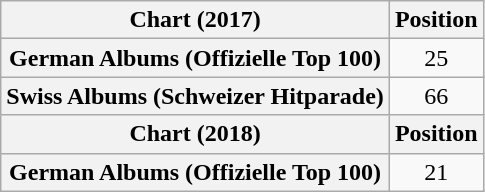<table class="wikitable plainrowheaders" style="text-align:center">
<tr>
<th scope="col">Chart (2017)</th>
<th scope="col">Position</th>
</tr>
<tr>
<th scope="row">German Albums (Offizielle Top 100)</th>
<td>25</td>
</tr>
<tr>
<th scope="row">Swiss Albums (Schweizer Hitparade)</th>
<td>66</td>
</tr>
<tr>
<th scope="col">Chart (2018)</th>
<th scope="col">Position</th>
</tr>
<tr>
<th scope="row">German Albums (Offizielle Top 100)</th>
<td>21</td>
</tr>
</table>
